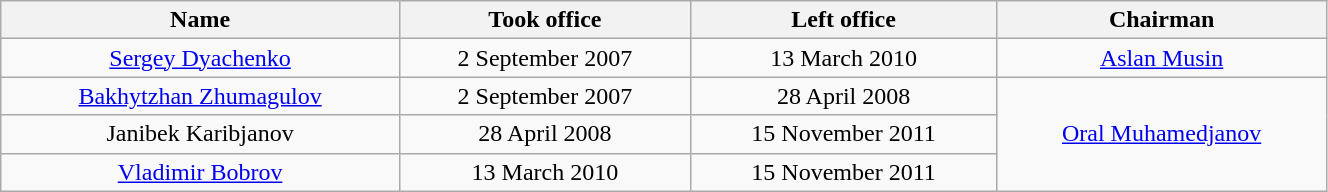<table class="wikitable" width="70%">
<tr>
<th>Name</th>
<th>Took office</th>
<th>Left office</th>
<th>Chairman</th>
</tr>
<tr>
<td align="center"><a href='#'>Sergey Dyachenko</a></td>
<td align="center">2 September 2007</td>
<td align="center">13 March 2010</td>
<td rowspan="2" align="center"><a href='#'>Aslan Musin</a></td>
</tr>
<tr>
<td rowspan="2" align="center"><a href='#'>Bakhytzhan Zhumagulov</a></td>
<td rowspan="2" align="center">2 September 2007</td>
<td rowspan="2" align="center">28 April 2008</td>
</tr>
<tr>
<td rowspan="3" align="center"><a href='#'>Oral Muhamedjanov</a></td>
</tr>
<tr>
<td align="center">Janibek Karibjanov</td>
<td align="center">28 April 2008</td>
<td align="center">15 November 2011</td>
</tr>
<tr>
<td align="center"><a href='#'>Vladimir Bobrov</a></td>
<td align="center">13 March 2010</td>
<td align="center">15 November 2011</td>
</tr>
</table>
